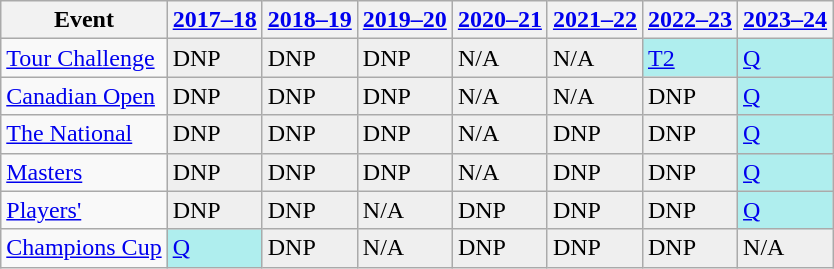<table class="wikitable" border="1">
<tr>
<th>Event</th>
<th><a href='#'>2017–18</a></th>
<th><a href='#'>2018–19</a></th>
<th><a href='#'>2019–20</a></th>
<th><a href='#'>2020–21</a></th>
<th><a href='#'>2021–22</a></th>
<th><a href='#'>2022–23</a></th>
<th><a href='#'>2023–24</a></th>
</tr>
<tr>
<td><a href='#'>Tour Challenge</a></td>
<td style="background:#EFEFEF;">DNP</td>
<td style="background:#EFEFEF;">DNP</td>
<td style="background:#EFEFEF;">DNP</td>
<td style="background:#EFEFEF;">N/A</td>
<td style="background:#EFEFEF;">N/A</td>
<td style="background:#afeeee;"><a href='#'>T2</a></td>
<td style="background:#afeeee;"><a href='#'>Q</a></td>
</tr>
<tr>
<td><a href='#'>Canadian Open</a></td>
<td style="background:#EFEFEF;">DNP</td>
<td style="background:#EFEFEF;">DNP</td>
<td style="background:#EFEFEF;">DNP</td>
<td style="background:#EFEFEF;">N/A</td>
<td style="background:#EFEFEF;">N/A</td>
<td style="background:#EFEFEF;">DNP</td>
<td style="background:#afeeee;"><a href='#'>Q</a></td>
</tr>
<tr>
<td><a href='#'>The National</a></td>
<td style="background:#EFEFEF;">DNP</td>
<td style="background:#EFEFEF;">DNP</td>
<td style="background:#EFEFEF;">DNP</td>
<td style="background:#EFEFEF;">N/A</td>
<td style="background:#EFEFEF;">DNP</td>
<td style="background:#EFEFEF;">DNP</td>
<td style="background:#afeeee;"><a href='#'>Q</a></td>
</tr>
<tr>
<td><a href='#'>Masters</a></td>
<td style="background:#EFEFEF;">DNP</td>
<td style="background:#EFEFEF;">DNP</td>
<td style="background:#EFEFEF;">DNP</td>
<td style="background:#EFEFEF;">N/A</td>
<td style="background:#EFEFEF;">DNP</td>
<td style="background:#EFEFEF;">DNP</td>
<td style="background:#afeeee;"><a href='#'>Q</a></td>
</tr>
<tr>
<td><a href='#'>Players'</a></td>
<td style="background:#EFEFEF;">DNP</td>
<td style="background:#EFEFEF;">DNP</td>
<td style="background:#EFEFEF;">N/A</td>
<td style="background:#EFEFEF;">DNP</td>
<td style="background:#EFEFEF;">DNP</td>
<td style="background:#EFEFEF;">DNP</td>
<td style="background:#afeeee;"><a href='#'>Q</a></td>
</tr>
<tr>
<td><a href='#'>Champions Cup</a></td>
<td style="background:#afeeee;"><a href='#'>Q</a></td>
<td style="background:#EFEFEF;">DNP</td>
<td style="background:#EFEFEF;">N/A</td>
<td style="background:#EFEFEF;">DNP</td>
<td style="background:#EFEFEF;">DNP</td>
<td style="background:#EFEFEF;">DNP</td>
<td style="background:#EFEFEF;">N/A</td>
</tr>
</table>
